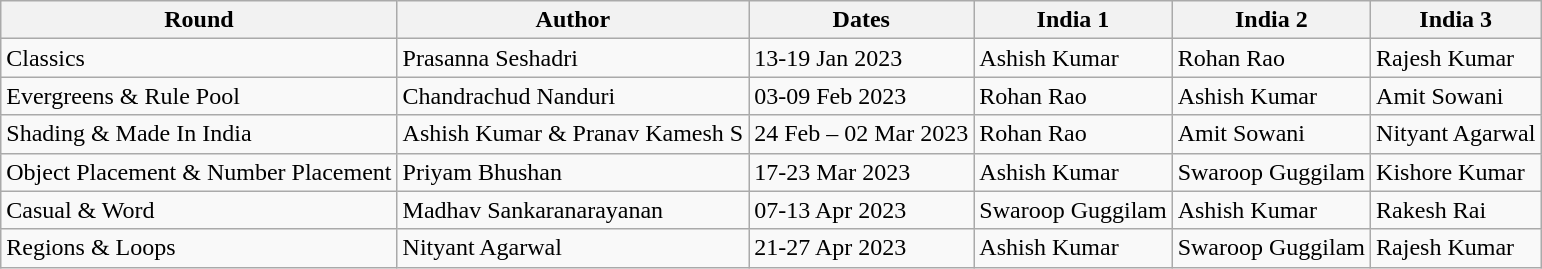<table class="wikitable">
<tr>
<th>Round</th>
<th>Author</th>
<th>Dates</th>
<th>India 1</th>
<th>India 2</th>
<th>India 3</th>
</tr>
<tr>
<td>Classics</td>
<td>Prasanna Seshadri</td>
<td>13-19 Jan 2023</td>
<td>Ashish Kumar</td>
<td>Rohan Rao</td>
<td>Rajesh Kumar</td>
</tr>
<tr>
<td>Evergreens & Rule Pool</td>
<td>Chandrachud Nanduri</td>
<td>03-09 Feb 2023</td>
<td>Rohan Rao</td>
<td>Ashish Kumar</td>
<td>Amit Sowani</td>
</tr>
<tr>
<td>Shading & Made In India</td>
<td>Ashish Kumar & Pranav Kamesh S</td>
<td>24 Feb – 02 Mar 2023</td>
<td>Rohan Rao</td>
<td>Amit Sowani</td>
<td>Nityant Agarwal</td>
</tr>
<tr>
<td>Object Placement & Number Placement</td>
<td>Priyam Bhushan</td>
<td>17-23 Mar 2023</td>
<td>Ashish Kumar</td>
<td>Swaroop Guggilam</td>
<td>Kishore Kumar</td>
</tr>
<tr>
<td>Casual & Word</td>
<td>Madhav Sankaranarayanan</td>
<td>07-13 Apr 2023</td>
<td>Swaroop Guggilam</td>
<td>Ashish Kumar</td>
<td>Rakesh Rai</td>
</tr>
<tr>
<td>Regions & Loops</td>
<td>Nityant Agarwal</td>
<td>21-27 Apr 2023</td>
<td>Ashish Kumar</td>
<td>Swaroop Guggilam</td>
<td>Rajesh Kumar</td>
</tr>
</table>
